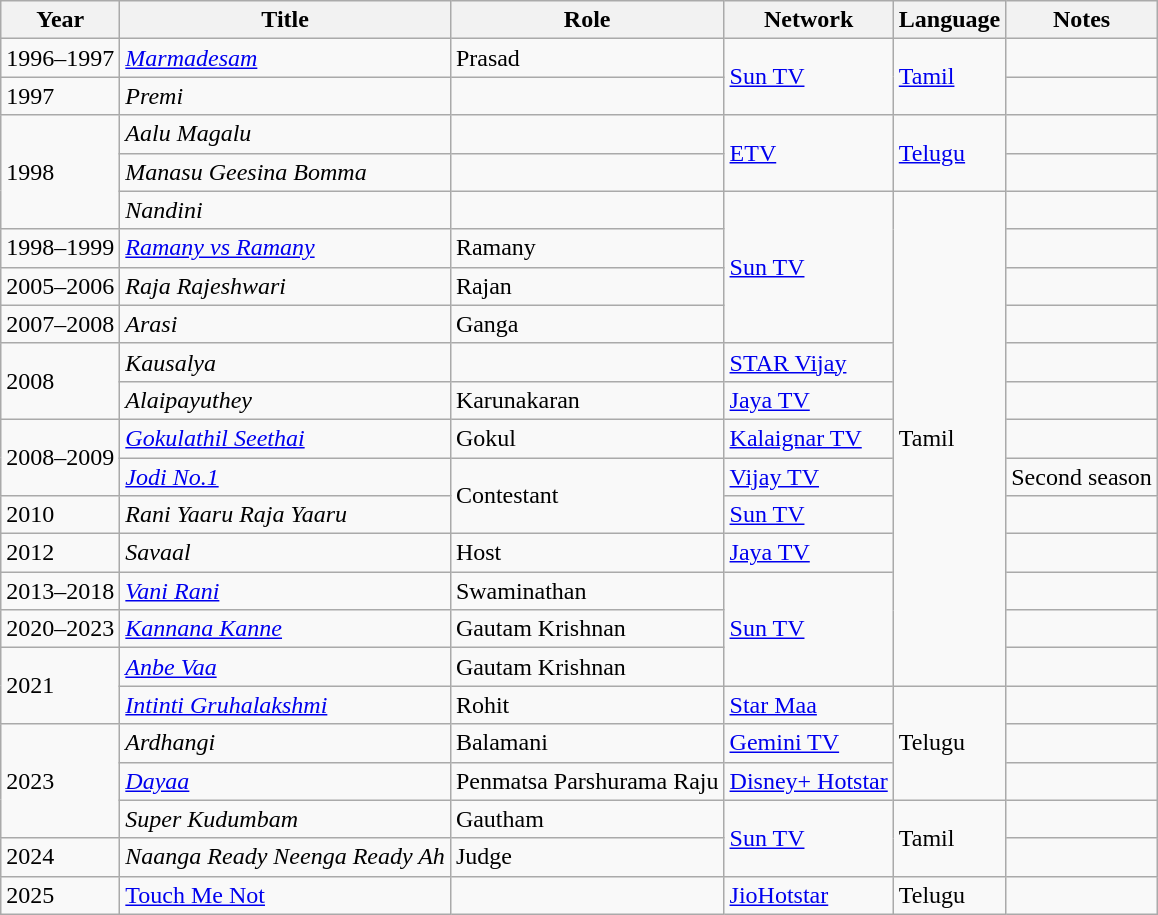<table class="wikitable sortable plainrowheaders">
<tr>
<th>Year</th>
<th>Title</th>
<th>Role</th>
<th>Network</th>
<th>Language</th>
<th class=unsortable>Notes</th>
</tr>
<tr>
<td>1996–1997</td>
<td><em><a href='#'>Marmadesam</a></em></td>
<td>Prasad</td>
<td rowspan="2"><a href='#'>Sun TV</a></td>
<td rowspan="2"><a href='#'>Tamil</a></td>
<td></td>
</tr>
<tr>
<td>1997</td>
<td><em>Premi</em></td>
<td></td>
<td></td>
</tr>
<tr>
<td rowspan="3">1998</td>
<td><em>Aalu Magalu</em></td>
<td></td>
<td rowspan="2"><a href='#'>ETV</a></td>
<td rowspan="2"><a href='#'>Telugu</a></td>
<td></td>
</tr>
<tr>
<td><em>Manasu Geesina Bomma</em></td>
<td></td>
<td></td>
</tr>
<tr>
<td><em>Nandini</em></td>
<td></td>
<td rowspan="4"><a href='#'>Sun TV</a></td>
<td rowspan="13">Tamil</td>
<td></td>
</tr>
<tr>
<td>1998–1999</td>
<td><em><a href='#'>Ramany vs Ramany</a></em></td>
<td>Ramany</td>
<td></td>
</tr>
<tr>
<td>2005–2006</td>
<td><em>Raja Rajeshwari</em></td>
<td>Rajan</td>
<td></td>
</tr>
<tr>
<td>2007–2008</td>
<td><em>Arasi</em></td>
<td>Ganga</td>
<td></td>
</tr>
<tr>
<td rowspan="2">2008</td>
<td><em>Kausalya</em></td>
<td></td>
<td><a href='#'>STAR Vijay</a></td>
<td></td>
</tr>
<tr>
<td><em>Alaipayuthey</em></td>
<td>Karunakaran</td>
<td><a href='#'>Jaya TV</a></td>
<td></td>
</tr>
<tr>
<td rowspan="2">2008–2009</td>
<td><em><a href='#'>Gokulathil Seethai</a></em></td>
<td>Gokul</td>
<td><a href='#'>Kalaignar TV</a></td>
<td></td>
</tr>
<tr>
<td><em><a href='#'>Jodi No.1</a></em></td>
<td rowspan="2">Contestant</td>
<td><a href='#'>Vijay TV</a></td>
<td>Second season</td>
</tr>
<tr>
<td>2010</td>
<td><em>Rani Yaaru Raja Yaaru</em></td>
<td><a href='#'>Sun TV</a></td>
<td></td>
</tr>
<tr>
<td>2012</td>
<td><em>Savaal</em></td>
<td>Host</td>
<td><a href='#'>Jaya TV</a></td>
<td></td>
</tr>
<tr>
<td>2013–2018</td>
<td><em><a href='#'>Vani Rani</a></em></td>
<td>Swaminathan</td>
<td rowspan="3"><a href='#'>Sun TV</a></td>
<td></td>
</tr>
<tr>
<td>2020–2023</td>
<td><em><a href='#'>Kannana Kanne</a></em></td>
<td>Gautam Krishnan</td>
<td></td>
</tr>
<tr>
<td rowspan="2">2021</td>
<td><em><a href='#'>Anbe Vaa</a></em></td>
<td>Gautam Krishnan</td>
<td></td>
</tr>
<tr>
<td><em><a href='#'>Intinti Gruhalakshmi</a></em></td>
<td>Rohit</td>
<td><a href='#'>Star Maa</a></td>
<td rowspan="3">Telugu</td>
<td></td>
</tr>
<tr>
<td rowspan="3">2023</td>
<td><em>Ardhangi</em></td>
<td>Balamani</td>
<td><a href='#'>Gemini TV</a></td>
<td></td>
</tr>
<tr>
<td><em><a href='#'>Dayaa</a></em></td>
<td>Penmatsa Parshurama Raju</td>
<td><a href='#'>Disney+ Hotstar</a></td>
<td></td>
</tr>
<tr>
<td><em>Super Kudumbam</em></td>
<td>Gautham</td>
<td rowspan="2"><a href='#'>Sun TV</a></td>
<td rowspan="2">Tamil</td>
<td></td>
</tr>
<tr>
<td>2024</td>
<td><em>Naanga Ready Neenga Ready Ah</em></td>
<td>Judge</td>
<td></td>
</tr>
<tr>
<td>2025</td>
<td><em><a href='#'></em>Touch Me Not</a><em></td>
<td></td>
<td><a href='#'>JioHotstar</a></td>
<td>Telugu</td>
<td></td>
</tr>
</table>
